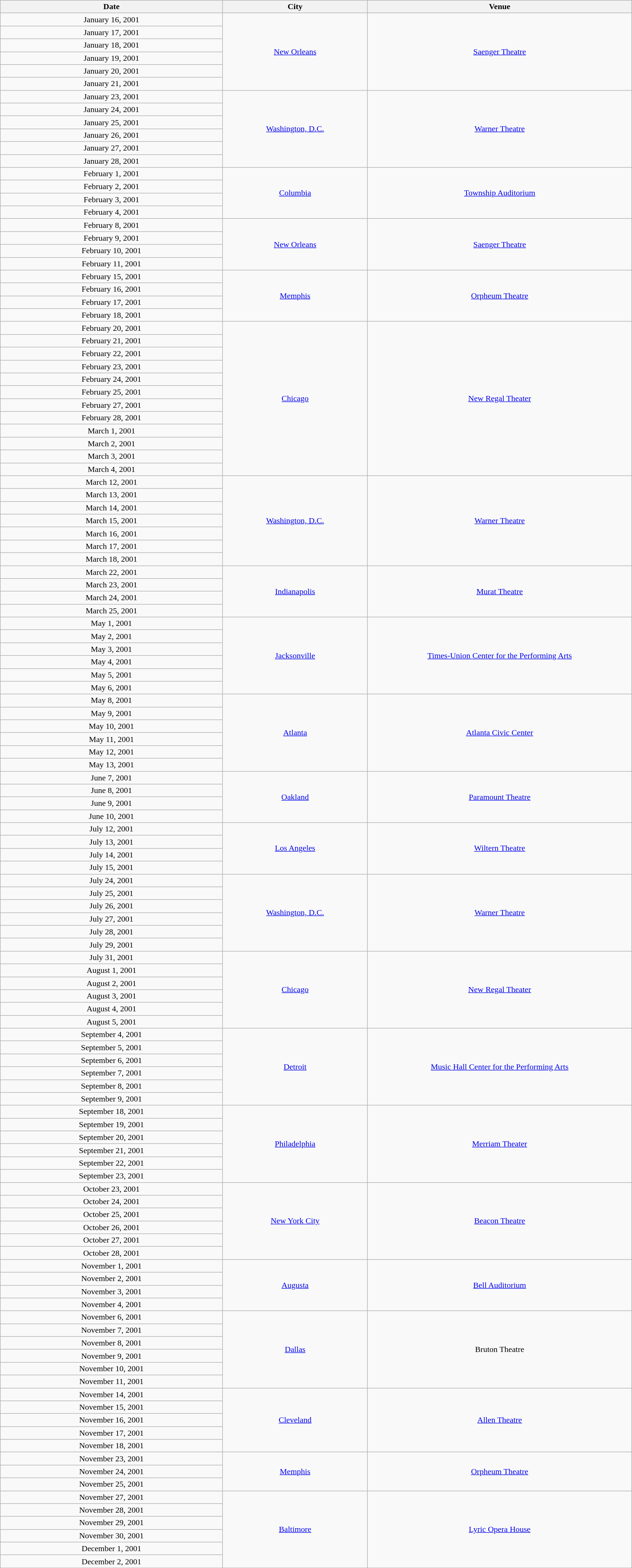<table class="wikitable" style="text-align:center;">
<tr>
<th scope="col" style="width:50em;">Date</th>
<th scope="col" style="width:30em;">City</th>
<th scope="col" style="width:60em;">Venue</th>
</tr>
<tr>
<td>January 16, 2001</td>
<td rowspan="6"><a href='#'>New Orleans</a></td>
<td rowspan="6"><a href='#'>Saenger Theatre</a></td>
</tr>
<tr>
<td>January 17, 2001</td>
</tr>
<tr>
<td>January 18, 2001</td>
</tr>
<tr>
<td>January 19, 2001</td>
</tr>
<tr>
<td>January 20, 2001</td>
</tr>
<tr>
<td>January 21, 2001</td>
</tr>
<tr>
<td>January 23, 2001</td>
<td rowspan="6"><a href='#'>Washington, D.C.</a></td>
<td rowspan="6"><a href='#'>Warner Theatre</a></td>
</tr>
<tr>
<td>January 24, 2001</td>
</tr>
<tr>
<td>January 25, 2001</td>
</tr>
<tr>
<td>January 26, 2001</td>
</tr>
<tr>
<td>January 27, 2001</td>
</tr>
<tr>
<td>January 28, 2001</td>
</tr>
<tr>
<td>February 1, 2001</td>
<td rowspan="4"><a href='#'>Columbia</a></td>
<td rowspan="4"><a href='#'>Township Auditorium</a></td>
</tr>
<tr>
<td>February 2, 2001</td>
</tr>
<tr>
<td>February 3, 2001</td>
</tr>
<tr>
<td>February 4, 2001</td>
</tr>
<tr>
<td>February 8, 2001</td>
<td rowspan="4"><a href='#'>New Orleans</a></td>
<td rowspan="4"><a href='#'>Saenger Theatre</a></td>
</tr>
<tr>
<td>February 9, 2001</td>
</tr>
<tr>
<td>February 10, 2001</td>
</tr>
<tr>
<td>February 11, 2001</td>
</tr>
<tr>
<td>February 15, 2001</td>
<td rowspan="4"><a href='#'>Memphis</a></td>
<td rowspan="4"><a href='#'>Orpheum Theatre</a></td>
</tr>
<tr>
<td>February 16, 2001</td>
</tr>
<tr>
<td>February 17, 2001</td>
</tr>
<tr>
<td>February 18, 2001</td>
</tr>
<tr>
<td>February 20, 2001</td>
<td rowspan="12"><a href='#'>Chicago</a></td>
<td rowspan="12"><a href='#'>New Regal Theater</a></td>
</tr>
<tr>
<td>February 21, 2001</td>
</tr>
<tr>
<td>February 22, 2001</td>
</tr>
<tr>
<td>February 23, 2001</td>
</tr>
<tr>
<td>February 24, 2001</td>
</tr>
<tr>
<td>February 25, 2001</td>
</tr>
<tr>
<td>February 27, 2001</td>
</tr>
<tr>
<td>February 28, 2001</td>
</tr>
<tr>
<td>March 1, 2001</td>
</tr>
<tr>
<td>March 2, 2001</td>
</tr>
<tr>
<td>March 3, 2001</td>
</tr>
<tr>
<td>March 4, 2001</td>
</tr>
<tr>
<td>March 12, 2001</td>
<td rowspan="7"><a href='#'>Washington, D.C.</a></td>
<td rowspan="7"><a href='#'>Warner Theatre</a></td>
</tr>
<tr>
<td>March 13, 2001</td>
</tr>
<tr>
<td>March 14, 2001</td>
</tr>
<tr>
<td>March 15, 2001</td>
</tr>
<tr>
<td>March 16, 2001</td>
</tr>
<tr>
<td>March 17, 2001</td>
</tr>
<tr>
<td>March 18, 2001</td>
</tr>
<tr>
<td>March 22, 2001</td>
<td rowspan="4"><a href='#'>Indianapolis</a></td>
<td rowspan="4"><a href='#'>Murat Theatre</a></td>
</tr>
<tr>
<td>March 23, 2001</td>
</tr>
<tr>
<td>March 24, 2001</td>
</tr>
<tr>
<td>March 25, 2001</td>
</tr>
<tr>
<td>May 1, 2001</td>
<td rowspan="6"><a href='#'>Jacksonville</a></td>
<td rowspan="6"><a href='#'>Times-Union Center for the Performing Arts</a></td>
</tr>
<tr>
<td>May 2, 2001</td>
</tr>
<tr>
<td>May 3, 2001</td>
</tr>
<tr>
<td>May 4, 2001</td>
</tr>
<tr>
<td>May 5, 2001</td>
</tr>
<tr>
<td>May 6, 2001</td>
</tr>
<tr>
<td>May 8, 2001</td>
<td rowspan="6"><a href='#'>Atlanta</a></td>
<td rowspan="6"><a href='#'>Atlanta Civic Center</a></td>
</tr>
<tr>
<td>May 9, 2001</td>
</tr>
<tr>
<td>May 10, 2001</td>
</tr>
<tr>
<td>May 11, 2001</td>
</tr>
<tr>
<td>May 12, 2001</td>
</tr>
<tr>
<td>May 13, 2001</td>
</tr>
<tr>
<td>June 7, 2001</td>
<td rowspan="4"><a href='#'>Oakland</a></td>
<td rowspan="4"><a href='#'>Paramount Theatre</a></td>
</tr>
<tr>
<td>June 8, 2001</td>
</tr>
<tr>
<td>June 9, 2001</td>
</tr>
<tr>
<td>June 10, 2001</td>
</tr>
<tr>
<td>July 12, 2001</td>
<td rowspan="4"><a href='#'>Los Angeles</a></td>
<td rowspan="4"><a href='#'>Wiltern Theatre</a></td>
</tr>
<tr>
<td>July 13, 2001</td>
</tr>
<tr>
<td>July 14, 2001</td>
</tr>
<tr>
<td>July 15, 2001</td>
</tr>
<tr>
<td>July 24, 2001</td>
<td rowspan="6"><a href='#'>Washington, D.C.</a></td>
<td rowspan="6"><a href='#'>Warner Theatre</a></td>
</tr>
<tr>
<td>July 25, 2001</td>
</tr>
<tr>
<td>July 26, 2001</td>
</tr>
<tr>
<td>July 27, 2001</td>
</tr>
<tr>
<td>July 28, 2001</td>
</tr>
<tr>
<td>July 29, 2001</td>
</tr>
<tr>
<td>July 31, 2001</td>
<td rowspan="6"><a href='#'>Chicago</a></td>
<td rowspan="6"><a href='#'>New Regal Theater</a></td>
</tr>
<tr>
<td>August 1, 2001</td>
</tr>
<tr>
<td>August 2, 2001</td>
</tr>
<tr>
<td>August 3, 2001</td>
</tr>
<tr>
<td>August 4, 2001</td>
</tr>
<tr>
<td>August 5, 2001</td>
</tr>
<tr>
<td>September 4, 2001</td>
<td rowspan="6"><a href='#'>Detroit</a></td>
<td rowspan="6"><a href='#'>Music Hall Center for the Performing Arts</a></td>
</tr>
<tr>
<td>September 5, 2001</td>
</tr>
<tr>
<td>September 6, 2001</td>
</tr>
<tr>
<td>September 7, 2001</td>
</tr>
<tr>
<td>September 8, 2001</td>
</tr>
<tr>
<td>September 9, 2001</td>
</tr>
<tr>
<td>September 18, 2001</td>
<td rowspan="6"><a href='#'>Philadelphia</a></td>
<td rowspan="6"><a href='#'>Merriam Theater</a></td>
</tr>
<tr>
<td>September 19, 2001</td>
</tr>
<tr>
<td>September 20, 2001</td>
</tr>
<tr>
<td>September 21, 2001</td>
</tr>
<tr>
<td>September 22, 2001</td>
</tr>
<tr>
<td>September 23, 2001</td>
</tr>
<tr>
<td>October 23, 2001</td>
<td rowspan="6"><a href='#'>New York City</a></td>
<td rowspan="6"><a href='#'>Beacon Theatre</a></td>
</tr>
<tr>
<td>October 24, 2001</td>
</tr>
<tr>
<td>October 25, 2001</td>
</tr>
<tr>
<td>October 26, 2001</td>
</tr>
<tr>
<td>October 27, 2001</td>
</tr>
<tr>
<td>October 28, 2001</td>
</tr>
<tr>
<td>November 1, 2001</td>
<td rowspan="4"><a href='#'>Augusta</a></td>
<td rowspan="4"><a href='#'>Bell Auditorium</a></td>
</tr>
<tr>
<td>November 2, 2001</td>
</tr>
<tr>
<td>November 3, 2001</td>
</tr>
<tr>
<td>November 4, 2001</td>
</tr>
<tr>
<td>November 6, 2001</td>
<td rowspan="6"><a href='#'>Dallas</a></td>
<td rowspan="6">Bruton Theatre</td>
</tr>
<tr>
<td>November 7, 2001</td>
</tr>
<tr>
<td>November 8, 2001</td>
</tr>
<tr>
<td>November 9, 2001</td>
</tr>
<tr>
<td>November 10, 2001</td>
</tr>
<tr>
<td>November 11, 2001</td>
</tr>
<tr>
<td>November 14, 2001</td>
<td rowspan="5"><a href='#'>Cleveland</a></td>
<td rowspan="5"><a href='#'>Allen Theatre</a></td>
</tr>
<tr>
<td>November 15, 2001</td>
</tr>
<tr>
<td>November 16, 2001</td>
</tr>
<tr>
<td>November 17, 2001</td>
</tr>
<tr>
<td>November 18, 2001</td>
</tr>
<tr>
<td>November 23, 2001</td>
<td rowspan="3"><a href='#'>Memphis</a></td>
<td rowspan="3"><a href='#'>Orpheum Theatre</a></td>
</tr>
<tr>
<td>November 24, 2001</td>
</tr>
<tr>
<td>November 25, 2001</td>
</tr>
<tr>
<td>November 27, 2001</td>
<td rowspan="6"><a href='#'>Baltimore</a></td>
<td rowspan="6"><a href='#'>Lyric Opera House</a></td>
</tr>
<tr>
<td>November 28, 2001</td>
</tr>
<tr>
<td>November 29, 2001</td>
</tr>
<tr>
<td>November 30, 2001</td>
</tr>
<tr>
<td>December 1, 2001</td>
</tr>
<tr>
<td>December 2, 2001</td>
</tr>
</table>
